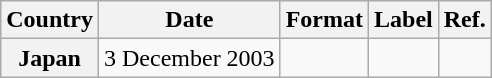<table class="wikitable plainrowheaders">
<tr>
<th scope="col">Country</th>
<th scope="col">Date</th>
<th scope="col">Format</th>
<th scope="col">Label</th>
<th scope="col">Ref.</th>
</tr>
<tr>
<th scope="row">Japan</th>
<td>3 December 2003</td>
<td></td>
<td></td>
<td></td>
</tr>
</table>
